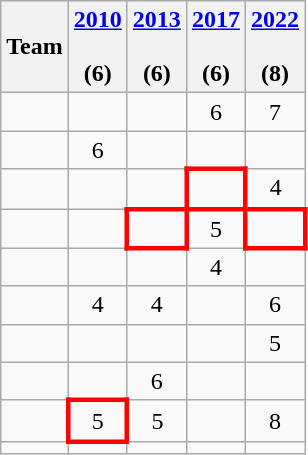<table class="wikitable">
<tr align=center>
<th>Team</th>
<th><a href='#'>2010</a><br><br>(6)</th>
<th><a href='#'>2013</a><br><br>(6)</th>
<th><a href='#'>2017</a><br><br>(6)</th>
<th><a href='#'>2022</a><br><br>(8)</th>
</tr>
<tr align=center>
<td align=left></td>
<td></td>
<td></td>
<td>6</td>
<td>7</td>
</tr>
<tr align=center>
<td align=left></td>
<td>6</td>
<td></td>
<td></td>
<td></td>
</tr>
<tr align=center>
<td align=left></td>
<td></td>
<td></td>
<td style="border: 3px solid red"></td>
<td>4</td>
</tr>
<tr align=center>
<td align=left></td>
<td></td>
<td style="border: 3px solid red"></td>
<td>5</td>
<td style="border: 3px solid red"></td>
</tr>
<tr align=center>
<td align=left></td>
<td></td>
<td></td>
<td>4</td>
<td></td>
</tr>
<tr align=center>
<td align=left></td>
<td>4</td>
<td>4</td>
<td></td>
<td>6</td>
</tr>
<tr align=center>
<td align=left></td>
<td></td>
<td></td>
<td></td>
<td>5</td>
</tr>
<tr align=center>
<td align=left></td>
<td></td>
<td>6</td>
<td></td>
<td></td>
</tr>
<tr align=center>
<td align=left></td>
<td style="border: 3px solid red">5</td>
<td>5</td>
<td></td>
<td>8</td>
</tr>
<tr align=center>
<td align=left></td>
<td></td>
<td></td>
<td></td>
<td></td>
</tr>
</table>
